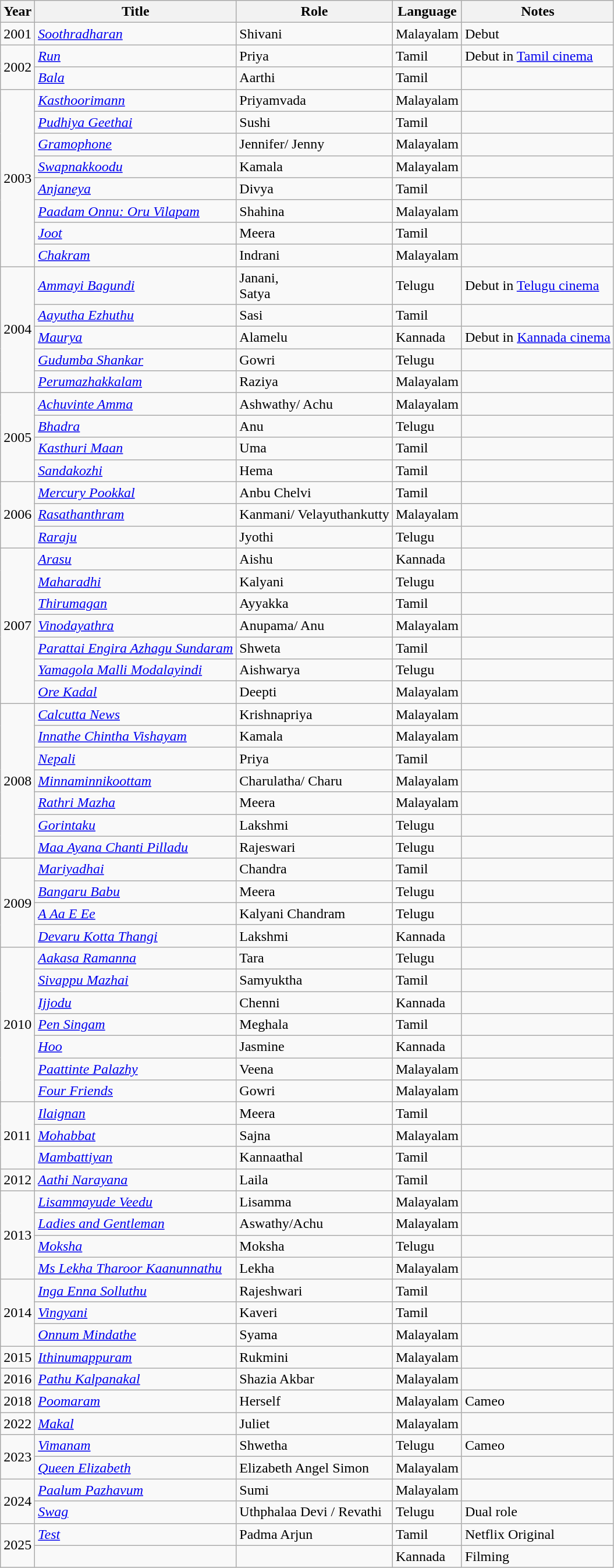<table class="wikitable sortable">
<tr>
<th scope="col">Year</th>
<th scope="col">Title</th>
<th scope="col">Role</th>
<th scope="col">Language</th>
<th class="unsortable" scope="col">Notes</th>
</tr>
<tr>
<td>2001</td>
<td><em><a href='#'>Soothradharan</a></em></td>
<td>Shivani</td>
<td>Malayalam</td>
<td>Debut</td>
</tr>
<tr>
<td rowspan="2">2002</td>
<td><em><a href='#'>Run</a></em></td>
<td>Priya</td>
<td>Tamil</td>
<td>Debut in <a href='#'>Tamil cinema</a></td>
</tr>
<tr>
<td><em><a href='#'>Bala</a></em></td>
<td>Aarthi</td>
<td>Tamil</td>
<td></td>
</tr>
<tr>
<td rowspan="8">2003</td>
<td><em><a href='#'>Kasthoorimann</a></em></td>
<td>Priyamvada</td>
<td>Malayalam</td>
<td></td>
</tr>
<tr>
<td><em><a href='#'>Pudhiya Geethai</a></em></td>
<td>Sushi</td>
<td>Tamil</td>
<td></td>
</tr>
<tr>
<td><em><a href='#'>Gramophone</a></em></td>
<td>Jennifer/ Jenny</td>
<td>Malayalam</td>
<td></td>
</tr>
<tr>
<td><em><a href='#'>Swapnakkoodu</a></em></td>
<td>Kamala</td>
<td>Malayalam</td>
<td></td>
</tr>
<tr>
<td><em><a href='#'>Anjaneya</a></em></td>
<td>Divya</td>
<td>Tamil</td>
<td></td>
</tr>
<tr>
<td><em><a href='#'>Paadam Onnu: Oru Vilapam</a></em></td>
<td>Shahina</td>
<td>Malayalam</td>
<td></td>
</tr>
<tr>
<td><em><a href='#'>Joot</a></em></td>
<td>Meera</td>
<td>Tamil</td>
<td></td>
</tr>
<tr>
<td><em><a href='#'>Chakram</a></em></td>
<td>Indrani</td>
<td>Malayalam</td>
<td></td>
</tr>
<tr>
<td rowspan="5">2004</td>
<td><em><a href='#'>Ammayi Bagundi</a></em></td>
<td>Janani,<br>Satya</td>
<td>Telugu</td>
<td>Debut in <a href='#'>Telugu cinema</a></td>
</tr>
<tr>
<td><em><a href='#'>Aayutha Ezhuthu</a></em></td>
<td>Sasi</td>
<td>Tamil</td>
<td></td>
</tr>
<tr>
<td><em><a href='#'>Maurya</a></em></td>
<td>Alamelu</td>
<td>Kannada</td>
<td>Debut in <a href='#'>Kannada cinema</a></td>
</tr>
<tr>
<td><em><a href='#'>Gudumba Shankar</a></em></td>
<td>Gowri</td>
<td>Telugu</td>
<td></td>
</tr>
<tr>
<td><em><a href='#'>Perumazhakkalam</a></em></td>
<td>Raziya</td>
<td>Malayalam</td>
<td></td>
</tr>
<tr>
<td rowspan="4">2005</td>
<td><em><a href='#'>Achuvinte Amma</a></em></td>
<td>Ashwathy/ Achu</td>
<td>Malayalam</td>
<td></td>
</tr>
<tr>
<td><em><a href='#'>Bhadra</a></em></td>
<td>Anu</td>
<td>Telugu</td>
<td></td>
</tr>
<tr>
<td><em><a href='#'>Kasthuri Maan</a></em></td>
<td>Uma</td>
<td>Tamil</td>
<td></td>
</tr>
<tr>
<td><em><a href='#'>Sandakozhi</a></em></td>
<td>Hema</td>
<td>Tamil</td>
<td></td>
</tr>
<tr>
<td rowspan="3">2006</td>
<td><em><a href='#'>Mercury Pookkal</a></em></td>
<td>Anbu Chelvi</td>
<td>Tamil</td>
<td></td>
</tr>
<tr>
<td><em><a href='#'>Rasathanthram</a></em></td>
<td>Kanmani/ Velayuthankutty</td>
<td>Malayalam</td>
<td></td>
</tr>
<tr>
<td><em><a href='#'>Raraju</a></em></td>
<td>Jyothi</td>
<td>Telugu</td>
<td></td>
</tr>
<tr>
<td rowspan="7">2007</td>
<td><em><a href='#'>Arasu</a></em></td>
<td>Aishu</td>
<td>Kannada</td>
<td></td>
</tr>
<tr>
<td><em><a href='#'>Maharadhi</a></em></td>
<td>Kalyani</td>
<td>Telugu</td>
<td></td>
</tr>
<tr>
<td><em><a href='#'>Thirumagan</a></em></td>
<td>Ayyakka</td>
<td>Tamil</td>
<td></td>
</tr>
<tr>
<td><em><a href='#'>Vinodayathra</a></em></td>
<td>Anupama/ Anu</td>
<td>Malayalam</td>
<td></td>
</tr>
<tr>
<td><em><a href='#'>Parattai Engira Azhagu Sundaram</a></em></td>
<td>Shweta</td>
<td>Tamil</td>
<td></td>
</tr>
<tr>
<td><em><a href='#'>Yamagola Malli Modalayindi</a></em></td>
<td>Aishwarya</td>
<td>Telugu</td>
<td></td>
</tr>
<tr>
<td><em><a href='#'>Ore Kadal</a></em></td>
<td>Deepti</td>
<td>Malayalam</td>
<td></td>
</tr>
<tr>
<td rowspan="7">2008</td>
<td><em><a href='#'>Calcutta News</a></em></td>
<td>Krishnapriya</td>
<td>Malayalam</td>
<td></td>
</tr>
<tr>
<td><em><a href='#'>Innathe Chintha Vishayam</a></em></td>
<td>Kamala</td>
<td>Malayalam</td>
<td></td>
</tr>
<tr>
<td><em><a href='#'>Nepali</a></em></td>
<td>Priya</td>
<td>Tamil</td>
<td></td>
</tr>
<tr>
<td><em><a href='#'>Minnaminnikoottam</a></em></td>
<td>Charulatha/ Charu</td>
<td>Malayalam</td>
<td></td>
</tr>
<tr>
<td><em><a href='#'>Rathri Mazha</a></em></td>
<td>Meera</td>
<td>Malayalam</td>
<td></td>
</tr>
<tr>
<td><em><a href='#'>Gorintaku</a></em></td>
<td>Lakshmi</td>
<td>Telugu</td>
<td></td>
</tr>
<tr>
<td><em><a href='#'>Maa Ayana Chanti Pilladu</a></em></td>
<td>Rajeswari</td>
<td>Telugu</td>
<td></td>
</tr>
<tr>
<td rowspan="4">2009</td>
<td><em><a href='#'>Mariyadhai</a></em></td>
<td>Chandra</td>
<td>Tamil</td>
<td></td>
</tr>
<tr>
<td><em><a href='#'>Bangaru Babu</a></em></td>
<td>Meera</td>
<td>Telugu</td>
<td></td>
</tr>
<tr>
<td><em><a href='#'>A Aa E Ee</a></em></td>
<td>Kalyani Chandram</td>
<td>Telugu</td>
<td></td>
</tr>
<tr>
<td><em><a href='#'>Devaru Kotta Thangi</a></em></td>
<td>Lakshmi</td>
<td>Kannada</td>
<td></td>
</tr>
<tr>
<td rowspan="7">2010</td>
<td><em><a href='#'>Aakasa Ramanna</a></em></td>
<td>Tara</td>
<td>Telugu</td>
<td></td>
</tr>
<tr>
<td><em><a href='#'>Sivappu Mazhai</a></em></td>
<td>Samyuktha</td>
<td>Tamil</td>
<td></td>
</tr>
<tr>
<td><em><a href='#'>Ijjodu</a></em></td>
<td>Chenni</td>
<td>Kannada</td>
<td></td>
</tr>
<tr>
<td><em><a href='#'>Pen Singam</a></em></td>
<td>Meghala</td>
<td>Tamil</td>
<td></td>
</tr>
<tr>
<td><em><a href='#'>Hoo</a></em></td>
<td>Jasmine</td>
<td>Kannada</td>
<td></td>
</tr>
<tr>
<td><em><a href='#'>Paattinte Palazhy</a></em></td>
<td>Veena</td>
<td>Malayalam</td>
<td></td>
</tr>
<tr>
<td><em><a href='#'>Four Friends</a></em></td>
<td>Gowri</td>
<td>Malayalam</td>
<td></td>
</tr>
<tr>
<td rowspan="3">2011</td>
<td><em><a href='#'>Ilaignan</a></em></td>
<td>Meera</td>
<td>Tamil</td>
<td></td>
</tr>
<tr>
<td><em><a href='#'>Mohabbat</a></em></td>
<td>Sajna</td>
<td>Malayalam</td>
<td></td>
</tr>
<tr>
<td><em><a href='#'>Mambattiyan</a></em></td>
<td>Kannaathal</td>
<td>Tamil</td>
<td></td>
</tr>
<tr>
<td>2012</td>
<td><em><a href='#'>Aathi Narayana</a></em></td>
<td>Laila</td>
<td>Tamil</td>
<td></td>
</tr>
<tr>
<td rowspan="4">2013</td>
<td><em><a href='#'>Lisammayude Veedu</a></em></td>
<td>Lisamma</td>
<td>Malayalam</td>
<td></td>
</tr>
<tr>
<td><em><a href='#'>Ladies and Gentleman</a></em></td>
<td>Aswathy/Achu</td>
<td>Malayalam</td>
<td></td>
</tr>
<tr>
<td><em><a href='#'>Moksha</a></em></td>
<td>Moksha</td>
<td>Telugu</td>
<td></td>
</tr>
<tr>
<td><em><a href='#'>Ms Lekha Tharoor Kaanunnathu</a></em></td>
<td>Lekha</td>
<td>Malayalam</td>
<td></td>
</tr>
<tr>
<td rowspan="3">2014</td>
<td><em><a href='#'>Inga Enna Solluthu</a></em></td>
<td>Rajeshwari</td>
<td>Tamil</td>
<td></td>
</tr>
<tr>
<td><em><a href='#'>Vingyani</a></em></td>
<td>Kaveri</td>
<td>Tamil</td>
<td></td>
</tr>
<tr>
<td><em><a href='#'>Onnum Mindathe</a></em></td>
<td>Syama</td>
<td>Malayalam</td>
<td></td>
</tr>
<tr>
<td rowspan="1">2015</td>
<td><em><a href='#'>Ithinumappuram</a></em></td>
<td>Rukmini</td>
<td>Malayalam</td>
<td></td>
</tr>
<tr>
<td>2016</td>
<td><em><a href='#'>Pathu Kalpanakal</a></em></td>
<td>Shazia Akbar</td>
<td>Malayalam</td>
<td></td>
</tr>
<tr>
<td>2018</td>
<td><em><a href='#'>Poomaram</a></em></td>
<td>Herself</td>
<td>Malayalam</td>
<td>Cameo</td>
</tr>
<tr>
<td>2022</td>
<td><em><a href='#'>Makal</a></em></td>
<td>Juliet</td>
<td>Malayalam</td>
<td></td>
</tr>
<tr>
<td rowspan=2>2023</td>
<td><em><a href='#'>Vimanam</a></em></td>
<td>Shwetha</td>
<td>Telugu</td>
<td>Cameo</td>
</tr>
<tr>
<td><em><a href='#'> Queen Elizabeth</a></em></td>
<td>Elizabeth Angel Simon</td>
<td>Malayalam</td>
<td></td>
</tr>
<tr>
<td rowspan=2>2024</td>
<td><em><a href='#'>Paalum Pazhavum</a></em></td>
<td>Sumi</td>
<td>Malayalam</td>
<td></td>
</tr>
<tr>
<td><a href='#'><em>Swag</em></a></td>
<td>Uthphalaa Devi / Revathi</td>
<td>Telugu</td>
<td>Dual role</td>
</tr>
<tr>
<td rowspan="2">2025</td>
<td><em><a href='#'>Test</a></em></td>
<td>Padma Arjun</td>
<td>Tamil</td>
<td>Netflix Original</td>
</tr>
<tr>
<td></td>
<td></td>
<td>Kannada</td>
<td>Filming</td>
</tr>
</table>
